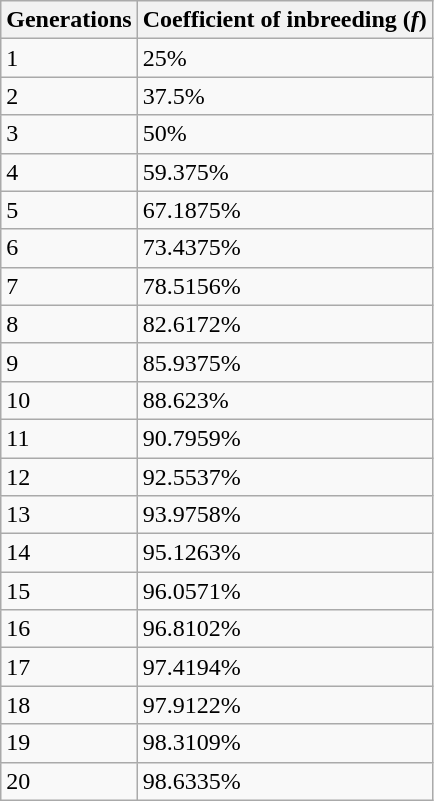<table class="wikitable">
<tr>
<th>Generations</th>
<th>Coefficient of inbreeding (<em>f</em>)</th>
</tr>
<tr>
<td>1</td>
<td>25%</td>
</tr>
<tr>
<td>2</td>
<td>37.5%</td>
</tr>
<tr>
<td>3</td>
<td>50%</td>
</tr>
<tr>
<td>4</td>
<td>59.375%</td>
</tr>
<tr>
<td>5</td>
<td>67.1875%</td>
</tr>
<tr>
<td>6</td>
<td>73.4375%</td>
</tr>
<tr>
<td>7</td>
<td>78.5156%</td>
</tr>
<tr>
<td>8</td>
<td>82.6172%</td>
</tr>
<tr>
<td>9</td>
<td>85.9375%</td>
</tr>
<tr>
<td>10</td>
<td>88.623%</td>
</tr>
<tr>
<td>11</td>
<td>90.7959%</td>
</tr>
<tr>
<td>12</td>
<td>92.5537%</td>
</tr>
<tr>
<td>13</td>
<td>93.9758%</td>
</tr>
<tr>
<td>14</td>
<td>95.1263%</td>
</tr>
<tr>
<td>15</td>
<td>96.0571%</td>
</tr>
<tr>
<td>16</td>
<td>96.8102%</td>
</tr>
<tr>
<td>17</td>
<td>97.4194%</td>
</tr>
<tr>
<td>18</td>
<td>97.9122%</td>
</tr>
<tr>
<td>19</td>
<td>98.3109%</td>
</tr>
<tr>
<td>20</td>
<td>98.6335%</td>
</tr>
</table>
